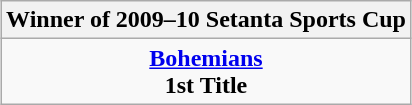<table class="wikitable" style="text-align: center; margin: 0 auto;">
<tr>
<th>Winner of 2009–10 Setanta Sports Cup</th>
</tr>
<tr>
<td> <strong><a href='#'>Bohemians</a></strong><br><strong>1st Title</strong></td>
</tr>
</table>
